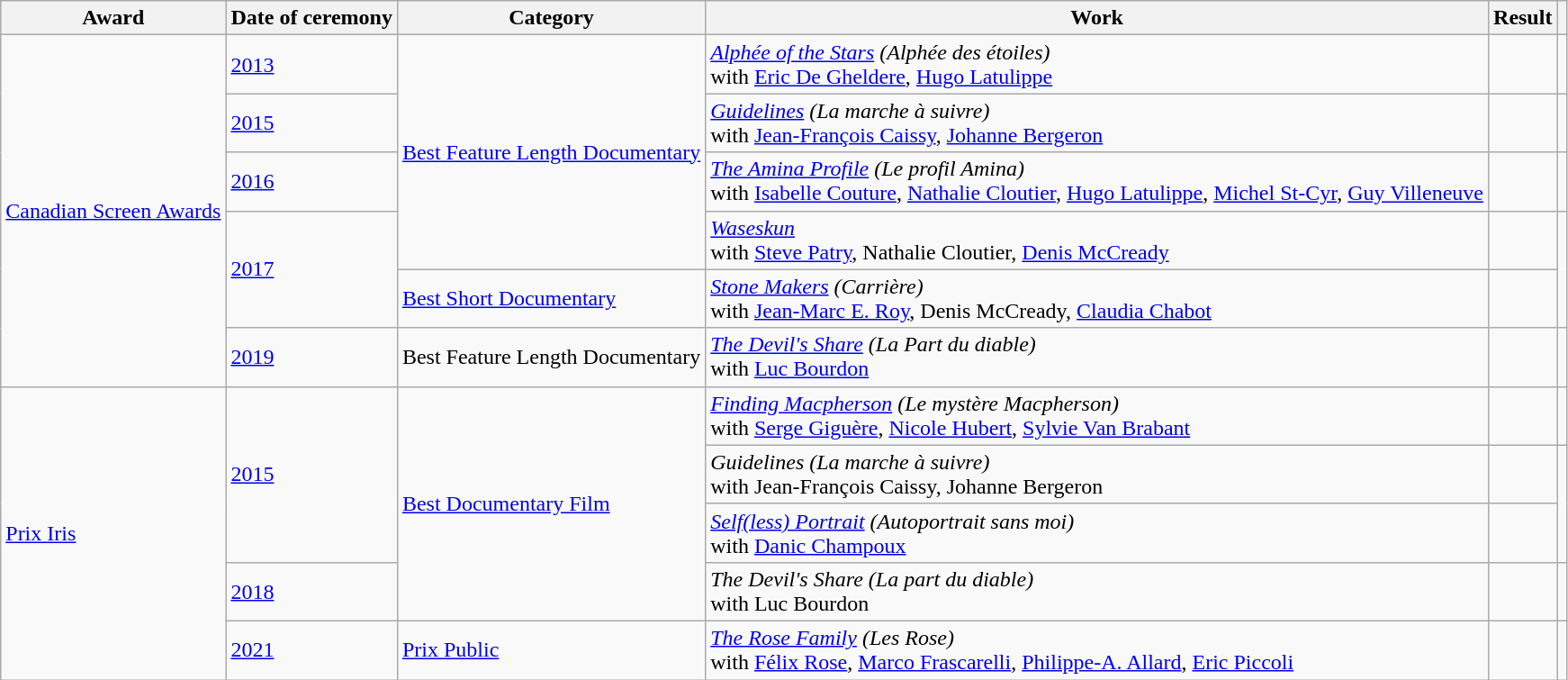<table class="wikitable plainrowheaders sortable">
<tr>
<th scope="col">Award</th>
<th scope="col">Date of ceremony</th>
<th scope="col">Category</th>
<th scope="col">Work</th>
<th scope="col">Result</th>
<th scope="col" class="unsortable"></th>
</tr>
<tr>
<td rowspan=6><a href='#'>Canadian Screen Awards</a></td>
<td><a href='#'>2013</a></td>
<td rowspan=4><a href='#'>Best Feature Length Documentary</a></td>
<td><em><a href='#'>Alphée of the Stars</a> (Alphée des étoiles)</em><br>with <a href='#'>Eric De Gheldere</a>, <a href='#'>Hugo Latulippe</a></td>
<td></td>
<td></td>
</tr>
<tr>
<td><a href='#'>2015</a></td>
<td><em><a href='#'>Guidelines</a> (La marche à suivre)</em><br>with <a href='#'>Jean-François Caissy</a>, <a href='#'>Johanne Bergeron</a></td>
<td></td>
<td></td>
</tr>
<tr>
<td><a href='#'>2016</a></td>
<td><em><a href='#'>The Amina Profile</a> (Le profil Amina)</em><br>with <a href='#'>Isabelle Couture</a>, <a href='#'>Nathalie Cloutier</a>, <a href='#'>Hugo Latulippe</a>, <a href='#'>Michel St-Cyr</a>, <a href='#'>Guy Villeneuve</a></td>
<td></td>
<td></td>
</tr>
<tr>
<td rowspan=2><a href='#'>2017</a></td>
<td><em><a href='#'>Waseskun</a></em><br>with <a href='#'>Steve Patry</a>, Nathalie Cloutier, <a href='#'>Denis McCready</a></td>
<td></td>
<td rowspan=2></td>
</tr>
<tr>
<td><a href='#'>Best Short Documentary</a></td>
<td><em><a href='#'>Stone Makers</a> (Carrière)</em><br>with <a href='#'>Jean-Marc E. Roy</a>, Denis McCready, <a href='#'>Claudia Chabot</a></td>
<td></td>
</tr>
<tr>
<td><a href='#'>2019</a></td>
<td>Best Feature Length Documentary</td>
<td><em><a href='#'>The Devil's Share</a> (La Part du diable)</em><br>with <a href='#'>Luc Bourdon</a></td>
<td></td>
<td></td>
</tr>
<tr>
<td rowspan=5><a href='#'>Prix Iris</a></td>
<td rowspan=3><a href='#'>2015</a></td>
<td rowspan=4><a href='#'>Best Documentary Film</a></td>
<td><em><a href='#'>Finding Macpherson</a> (Le mystère Macpherson)</em><br>with <a href='#'>Serge Giguère</a>, <a href='#'>Nicole Hubert</a>, <a href='#'>Sylvie Van Brabant</a></td>
<td></td>
<td></td>
</tr>
<tr>
<td><em>Guidelines (La marche à suivre)</em><br>with Jean-François Caissy, Johanne Bergeron</td>
<td></td>
<td rowspan=2></td>
</tr>
<tr>
<td><em><a href='#'>Self(less) Portrait</a> (Autoportrait sans moi)</em><br>with <a href='#'>Danic Champoux</a></td>
<td></td>
</tr>
<tr>
<td><a href='#'>2018</a></td>
<td><em>The Devil's Share (La part du diable)</em><br>with Luc Bourdon</td>
<td></td>
<td></td>
</tr>
<tr>
<td><a href='#'>2021</a></td>
<td><a href='#'>Prix Public</a></td>
<td><em><a href='#'>The Rose Family</a> (Les Rose)</em><br>with <a href='#'>Félix Rose</a>, <a href='#'>Marco Frascarelli</a>, <a href='#'>Philippe-A. Allard</a>, <a href='#'>Eric Piccoli</a></td>
<td></td>
<td></td>
</tr>
</table>
